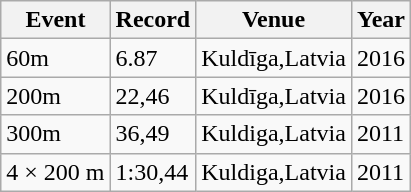<table class="wikitable">
<tr>
<th>Event</th>
<th>Record</th>
<th>Venue</th>
<th>Year</th>
</tr>
<tr>
<td>60m</td>
<td>6.87</td>
<td>Kuldīga,Latvia</td>
<td>2016</td>
</tr>
<tr>
<td>200m</td>
<td>22,46</td>
<td>Kuldīga,Latvia</td>
<td>2016</td>
</tr>
<tr>
<td>300m</td>
<td>36,49</td>
<td>Kuldiga,Latvia</td>
<td>2011</td>
</tr>
<tr>
<td>4 × 200 m</td>
<td>1:30,44</td>
<td>Kuldiga,Latvia</td>
<td>2011</td>
</tr>
</table>
